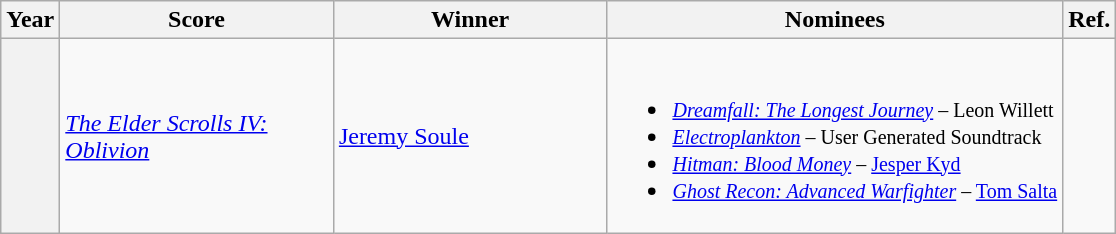<table class="wikitable sortable">
<tr>
<th scope="col" style="width:5px;">Year</th>
<th scope="col" style="width:175px;">Score</th>
<th scope="col" style="width:175px;">Winner</th>
<th scope="col" class="unsortable">Nominees</th>
<th scope="col" class="unsortable">Ref.</th>
</tr>
<tr>
<th scope="row"></th>
<td><em><a href='#'>The Elder Scrolls IV: Oblivion</a></em></td>
<td><a href='#'>Jeremy Soule</a></td>
<td><br><ul><li><small><em><a href='#'>Dreamfall: The Longest Journey</a></em> – Leon Willett</small></li><li><small><em><a href='#'>Electroplankton</a></em> – User Generated Soundtrack</small></li><li><small><em><a href='#'>Hitman: Blood Money</a></em> – <a href='#'>Jesper Kyd</a></small></li><li><small><em><a href='#'>Ghost Recon: Advanced Warfighter</a></em> – <a href='#'>Tom Salta</a></small></li></ul></td>
<td style="text-align:center;"></td>
</tr>
</table>
